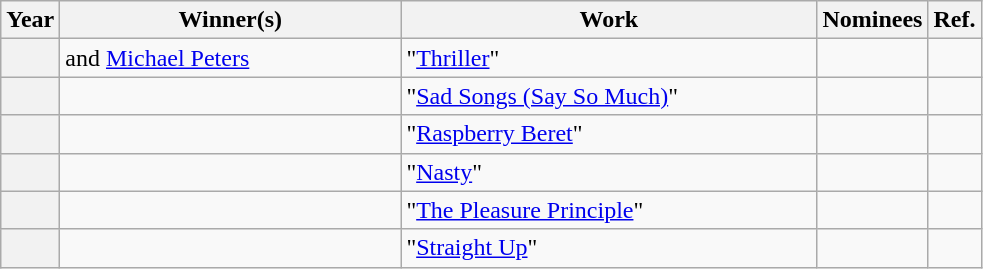<table class="wikitable sortable">
<tr>
<th scope="col" style="width:5px;">Year</th>
<th scope="col" style="width:220px;">Winner(s)</th>
<th scope="col" style="width:270px;">Work</th>
<th scope="col" class="unsortable">Nominees</th>
<th scope="col" class="unsortable">Ref.</th>
</tr>
<tr>
<th scope="row"></th>
<td> and <a href='#'>Michael Peters</a></td>
<td>"<a href='#'>Thriller</a>" </td>
<td></td>
<td align="center"></td>
</tr>
<tr>
<th scope="row"></th>
<td></td>
<td>"<a href='#'>Sad Songs (Say So Much)</a>" </td>
<td></td>
<td align="center"></td>
</tr>
<tr>
<th scope="row"></th>
<td></td>
<td>"<a href='#'>Raspberry Beret</a>" </td>
<td></td>
<td align="center"></td>
</tr>
<tr>
<th scope="row"></th>
<td></td>
<td>"<a href='#'>Nasty</a>" </td>
<td></td>
<td align="center"></td>
</tr>
<tr>
<th scope="row"></th>
<td></td>
<td>"<a href='#'>The Pleasure Principle</a>" </td>
<td></td>
<td align="center"></td>
</tr>
<tr>
<th scope="row"></th>
<td></td>
<td>"<a href='#'>Straight Up</a>" </td>
<td></td>
<td align="center"></td>
</tr>
</table>
